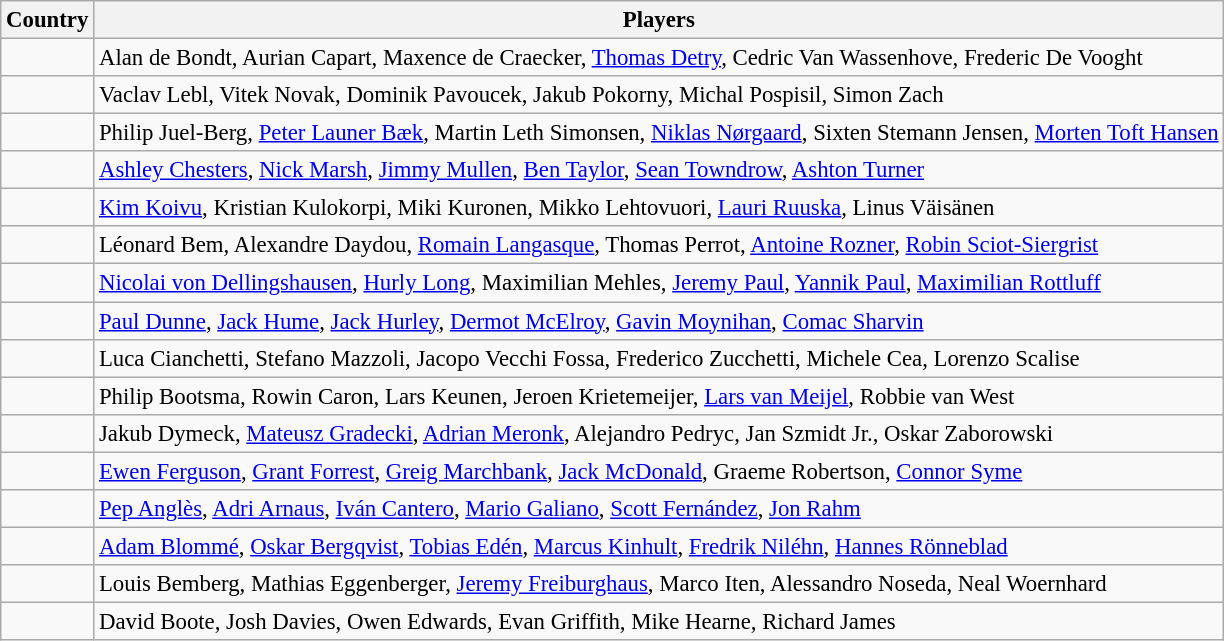<table class="wikitable" style="font-size:95%;">
<tr>
<th>Country</th>
<th>Players</th>
</tr>
<tr>
<td></td>
<td>Alan de Bondt, Aurian Capart, Maxence de Craecker, <a href='#'>Thomas Detry</a>, Cedric Van Wassenhove, Frederic De Vooght</td>
</tr>
<tr>
<td></td>
<td>Vaclav Lebl, Vitek Novak, Dominik Pavoucek, Jakub Pokorny, Michal Pospisil, Simon Zach</td>
</tr>
<tr>
<td></td>
<td>Philip Juel-Berg, <a href='#'>Peter Launer Bæk</a>, Martin Leth Simonsen, <a href='#'>Niklas Nørgaard</a>, Sixten Stemann Jensen, <a href='#'>Morten Toft Hansen</a></td>
</tr>
<tr>
<td></td>
<td><a href='#'>Ashley Chesters</a>, <a href='#'>Nick Marsh</a>, <a href='#'>Jimmy Mullen</a>, <a href='#'>Ben Taylor</a>, <a href='#'>Sean Towndrow</a>, <a href='#'>Ashton Turner</a></td>
</tr>
<tr>
<td></td>
<td><a href='#'>Kim Koivu</a>, Kristian Kulokorpi, Miki Kuronen, Mikko Lehtovuori, <a href='#'>Lauri Ruuska</a>, Linus Väisänen</td>
</tr>
<tr>
<td></td>
<td>Léonard Bem, Alexandre Daydou, <a href='#'>Romain Langasque</a>, Thomas Perrot, <a href='#'>Antoine Rozner</a>, <a href='#'>Robin Sciot-Siergrist</a></td>
</tr>
<tr>
<td></td>
<td><a href='#'>Nicolai von Dellingshausen</a>, <a href='#'>Hurly Long</a>, Maximilian Mehles, <a href='#'>Jeremy Paul</a>, <a href='#'>Yannik Paul</a>, <a href='#'>Maximilian Rottluff</a></td>
</tr>
<tr>
<td></td>
<td><a href='#'>Paul Dunne</a>, <a href='#'>Jack Hume</a>, <a href='#'>Jack Hurley</a>, <a href='#'>Dermot McElroy</a>, <a href='#'>Gavin Moynihan</a>, <a href='#'>Comac Sharvin</a></td>
</tr>
<tr>
<td></td>
<td>Luca Cianchetti, Stefano Mazzoli, Jacopo Vecchi Fossa, Frederico Zucchetti, Michele Cea, Lorenzo Scalise</td>
</tr>
<tr>
<td></td>
<td>Philip Bootsma, Rowin Caron, Lars Keunen, Jeroen Krietemeijer, <a href='#'>Lars van Meijel</a>, Robbie van West</td>
</tr>
<tr>
<td></td>
<td>Jakub Dymeck, <a href='#'>Mateusz Gradecki</a>, <a href='#'>Adrian Meronk</a>, Alejandro Pedryc, Jan Szmidt Jr., Oskar Zaborowski</td>
</tr>
<tr>
<td></td>
<td><a href='#'>Ewen Ferguson</a>, <a href='#'>Grant Forrest</a>, <a href='#'>Greig Marchbank</a>, <a href='#'>Jack McDonald</a>, Graeme Robertson, <a href='#'>Connor Syme</a></td>
</tr>
<tr>
<td></td>
<td><a href='#'>Pep Anglès</a>, <a href='#'>Adri Arnaus</a>, <a href='#'>Iván Cantero</a>, <a href='#'>Mario Galiano</a>, <a href='#'>Scott Fernández</a>, <a href='#'>Jon Rahm</a></td>
</tr>
<tr>
<td></td>
<td><a href='#'>Adam Blommé</a>, <a href='#'>Oskar Bergqvist</a>, <a href='#'>Tobias Edén</a>, <a href='#'>Marcus Kinhult</a>, <a href='#'>Fredrik Niléhn</a>, <a href='#'>Hannes Rönneblad</a></td>
</tr>
<tr>
<td></td>
<td>Louis Bemberg, Mathias Eggenberger, <a href='#'>Jeremy Freiburghaus</a>, Marco Iten, Alessandro Noseda, Neal Woernhard</td>
</tr>
<tr>
<td></td>
<td>David Boote, Josh Davies, Owen Edwards, Evan Griffith, Mike Hearne, Richard James</td>
</tr>
</table>
